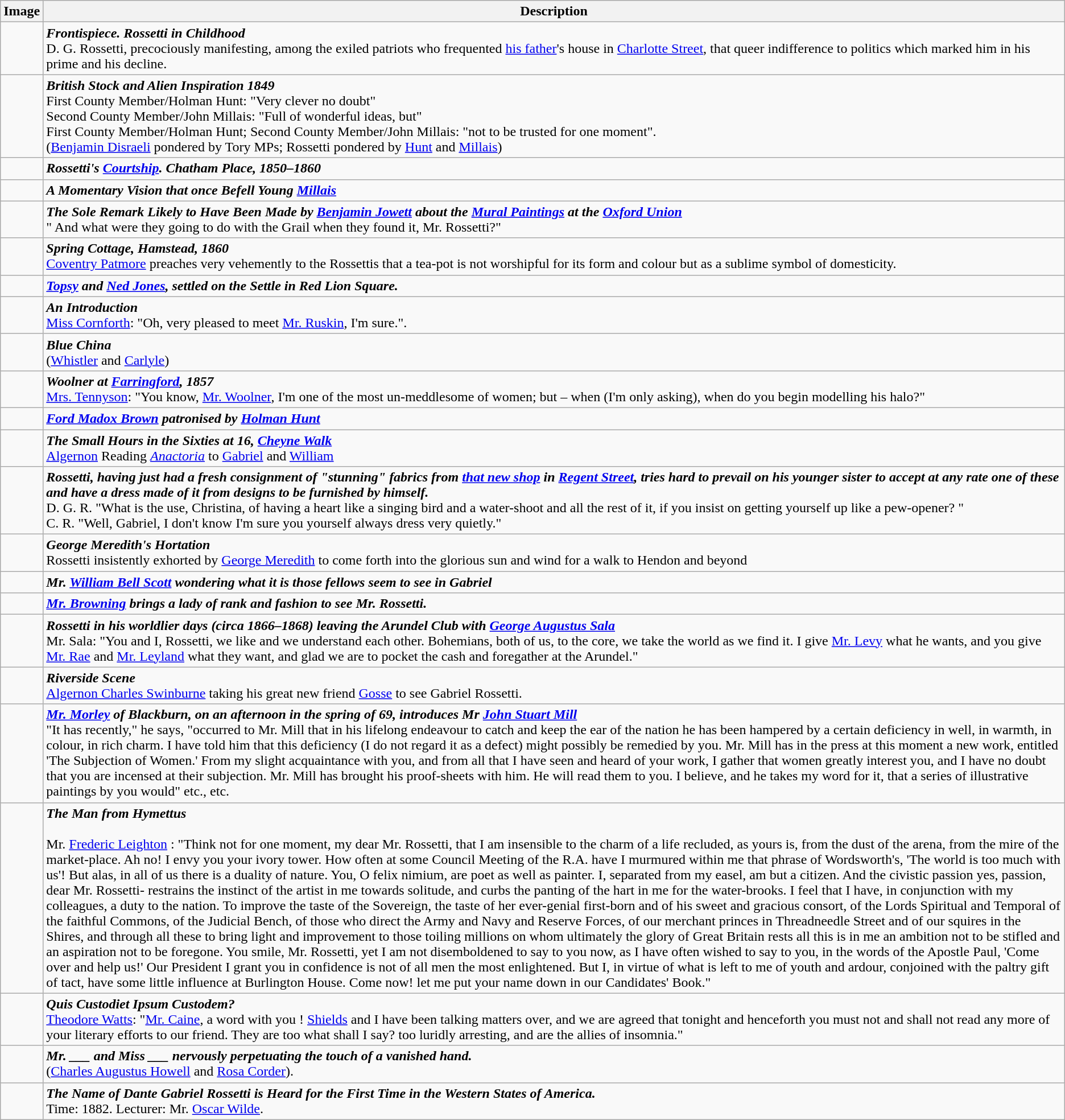<table class="wikitable">
<tr>
<th>Image</th>
<th>Description</th>
</tr>
<tr valign="top">
<td></td>
<td><strong><em>Frontispiece. Rossetti in Childhood</em></strong> <br>D. G. Rossetti, precociously manifesting, among the exiled patriots who frequented <a href='#'>his father</a>'s house in <a href='#'>Charlotte Street</a>, that queer indifference to politics which marked him in his prime and his decline.</td>
</tr>
<tr valign="top">
<td></td>
<td><strong><em>British Stock and Alien Inspiration 1849</em></strong><br>First County Member/Holman Hunt: "Very clever no doubt"<br>Second County Member/John Millais: "Full of wonderful ideas, but"<br>First County Member/Holman Hunt; Second County Member/John Millais: "not to be trusted for one moment".<br>(<a href='#'>Benjamin Disraeli</a> pondered by Tory MPs; Rossetti pondered by <a href='#'>Hunt</a> and <a href='#'>Millais</a>)</td>
</tr>
<tr valign="top">
<td></td>
<td><strong><em>Rossetti's <a href='#'>Courtship</a>. Chatham Place, 1850–1860</em></strong></td>
</tr>
<tr valign="top">
<td></td>
<td><strong><em>A Momentary Vision that once Befell Young <a href='#'>Millais</a></em></strong></td>
</tr>
<tr valign="top">
<td></td>
<td><strong><em>The Sole Remark Likely to Have Been Made by <a href='#'>Benjamin Jowett</a> about the <a href='#'>Mural Paintings</a> at the <a href='#'>Oxford Union</a></em></strong><br>" And what were they going to do with the Grail when they found it, Mr. Rossetti?"</td>
</tr>
<tr valign="top">
<td></td>
<td><strong><em>Spring Cottage, Hamstead, 1860</em></strong><br><a href='#'>Coventry Patmore</a> preaches very vehemently to the Rossettis that a tea-pot is not worshipful for its form and colour but as a sublime symbol of domesticity.</td>
</tr>
<tr valign="top">
<td></td>
<td><strong><em><a href='#'>Topsy</a> and <a href='#'>Ned Jones</a>, settled on the Settle in Red Lion Square.</em></strong></td>
</tr>
<tr valign="top">
<td></td>
<td><strong><em>An Introduction</em></strong><br><a href='#'>Miss Cornforth</a>: "Oh, very pleased to meet <a href='#'>Mr. Ruskin</a>, I'm sure.".</td>
</tr>
<tr valign="top">
<td></td>
<td><strong><em>Blue China</em></strong><br>(<a href='#'>Whistler</a> and <a href='#'>Carlyle</a>)</td>
</tr>
<tr valign="top">
<td></td>
<td><strong><em>Woolner at <a href='#'>Farringford</a>, 1857</em></strong><br><a href='#'>Mrs. Tennyson</a>: "You know, <a href='#'>Mr. Woolner</a>, I'm one of the most un-meddlesome of women; but – when (I'm only asking), when do you begin modelling his halo?"</td>
</tr>
<tr valign="top">
<td></td>
<td><strong><em><a href='#'>Ford Madox Brown</a> patronised by <a href='#'>Holman Hunt</a></em></strong></td>
</tr>
<tr valign="top">
<td></td>
<td><strong><em>The Small Hours in the Sixties at 16, <a href='#'>Cheyne Walk</a></em></strong><br><a href='#'>Algernon</a> Reading <em><a href='#'>Anactoria</a></em> to <a href='#'>Gabriel</a> and <a href='#'>William</a></td>
</tr>
<tr valign="top">
<td></td>
<td><strong><em>Rossetti, having just had a fresh consignment of "stunning" fabrics from <a href='#'>that new shop</a> in <a href='#'>Regent Street</a>, tries hard to prevail on his younger sister to accept at any rate one of these and have a dress made of it from designs to be furnished by himself.</em></strong><br>D. G. R. "What is the use, Christina, of having a heart like a singing bird and a water-shoot and all the rest of it, if you insist on getting yourself up like a pew-opener? "<br>C. R. "Well, Gabriel, I don't know I'm sure you yourself always dress very quietly."</td>
</tr>
<tr valign="top">
<td></td>
<td><strong><em>George Meredith's Hortation</em></strong><br>Rossetti insistently exhorted by <a href='#'>George Meredith</a> to come forth into the glorious sun and wind for a walk to Hendon and beyond</td>
</tr>
<tr valign="top">
<td></td>
<td><strong><em>Mr. <a href='#'>William Bell Scott</a> wondering what it is those fellows seem to see in Gabriel</em></strong></td>
</tr>
<tr valign="top">
<td></td>
<td><strong><em><a href='#'>Mr. Browning</a> brings a lady of rank and fashion to see Mr. Rossetti.</em></strong></td>
</tr>
<tr valign="top">
<td></td>
<td><strong><em>Rossetti in his worldlier days (circa 1866–1868) leaving the Arundel Club with <a href='#'>George Augustus Sala</a></em></strong><br>Mr. Sala: "You and I, Rossetti, we like and we understand each other. Bohemians, both of us, to the core, we take the world as we find it. I give <a href='#'>Mr. Levy</a> what he wants, and you give <a href='#'>Mr. Rae</a> and <a href='#'>Mr. Leyland</a> what they want, and glad we are to pocket the cash and foregather at the Arundel."</td>
</tr>
<tr valign="top">
<td></td>
<td><strong><em>Riverside Scene</em></strong><br><a href='#'>Algernon Charles Swinburne</a> taking his great new friend <a href='#'>Gosse</a> to see Gabriel Rossetti.</td>
</tr>
<tr valign="top">
<td></td>
<td><strong><em><a href='#'>Mr. Morley</a> of Blackburn, on an afternoon in the spring of 69, introduces Mr <a href='#'>John Stuart Mill</a></em></strong><br>"It has recently," he says, "occurred to Mr. Mill that in his lifelong endeavour to catch and keep the ear of the nation he has been hampered by a certain deficiency in well, in warmth, in colour, in rich charm. I have told him that this deficiency (I do not regard it as a defect) might possibly be remedied by you. Mr. Mill has in the press at this moment a new work, entitled 'The Subjection of Women.' From my slight acquaintance with you, and from all that I have seen and heard of your work, I gather that women greatly interest you, and I have no doubt that you are incensed at their subjection. Mr. Mill has brought his proof-sheets with him. He will read them to you. I believe, and he takes my word for it, that a series of illustrative paintings by you would" etc., etc.</td>
</tr>
<tr valign="top">
<td></td>
<td><strong><em>The Man from Hymettus</em></strong><br><br>Mr. <a href='#'>Frederic Leighton</a> : "Think not for one moment, my dear Mr. Rossetti, that I am insensible to the charm of a life recluded, as yours is, from the dust of the arena, from the mire of the market-place. Ah no! I envy you your ivory tower. How often at some Council Meeting of the R.A. have I murmured within me that phrase of Wordsworth's, 'The world is too much with us'! But alas, in all of us there is a duality of nature. You, O felix nimium, are poet as well as painter. I, separated from my easel, am but a citizen. And the civistic passion yes, passion, dear Mr. Rossetti- restrains the instinct of the artist in me towards solitude, and curbs the panting of the hart in me for the water-brooks. I feel that I have, in conjunction with my colleagues, a duty to the nation. To improve the taste of the Sovereign, the taste of her ever-genial first-born and of his sweet and gracious consort, of the Lords Spiritual and Temporal of the faithful Commons, of the Judicial Bench, of those who direct the Army and Navy and Reserve Forces, of our merchant princes in Threadneedle Street and of our squires in the Shires, and through all these to bring light and improvement to those toiling millions on whom ultimately the glory of Great Britain rests all this is in me an ambition not to be stifled and an aspiration not to be foregone. You smile, Mr. Rossetti, yet I am not disemboldened to say to you now, as I have often wished to say to you, in the words of the Apostle Paul, 'Come over and help us!' Our President I grant you in confidence is not of all men the most enlightened. But I, in virtue of what is left to me of youth and ardour, conjoined with the paltry gift of tact, have some little influence at Burlington House. Come now! let me put your name down in our Candidates' Book."</td>
</tr>
<tr valign="top">
<td></td>
<td><strong><em>Quis Custodiet Ipsum Custodem?</em></strong><br><a href='#'>Theodore Watts</a>: "<a href='#'>Mr. Caine</a>, a word with you ! <a href='#'>Shields</a> and I have been talking matters over, and we are agreed that tonight and henceforth you must not and shall not read any more of your literary efforts to our friend. They are too what shall I say? too luridly arresting, and are the allies of insomnia."</td>
</tr>
<tr valign="top">
<td></td>
<td><strong><em>Mr. ___ and Miss ___ nervously perpetuating the touch of a vanished hand.</em></strong><br>(<a href='#'>Charles Augustus Howell</a> and <a href='#'>Rosa Corder</a>).</td>
</tr>
<tr valign="top">
<td></td>
<td><strong><em>The Name of Dante Gabriel Rossetti is Heard for the First Time in the Western States of America.</em></strong><br>Time: 1882. Lecturer: Mr. <a href='#'>Oscar Wilde</a>.</td>
</tr>
</table>
